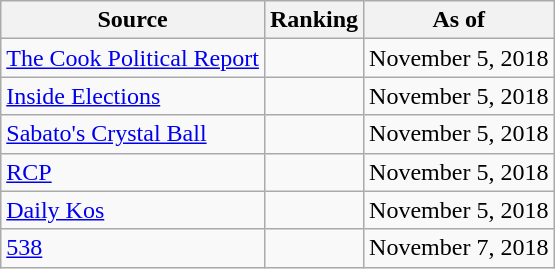<table class="wikitable" style="text-align:center">
<tr>
<th>Source</th>
<th>Ranking</th>
<th>As of</th>
</tr>
<tr>
<td align=left><a href='#'>The Cook Political Report</a></td>
<td></td>
<td>November 5, 2018</td>
</tr>
<tr>
<td align=left><a href='#'>Inside Elections</a></td>
<td></td>
<td>November 5, 2018</td>
</tr>
<tr>
<td align=left><a href='#'>Sabato's Crystal Ball</a></td>
<td></td>
<td>November 5, 2018</td>
</tr>
<tr>
<td align="left"><a href='#'>RCP</a></td>
<td></td>
<td>November 5, 2018</td>
</tr>
<tr>
<td align="left"><a href='#'>Daily Kos</a></td>
<td></td>
<td>November 5, 2018</td>
</tr>
<tr>
<td align="left"><a href='#'>538</a></td>
<td></td>
<td>November 7, 2018</td>
</tr>
</table>
